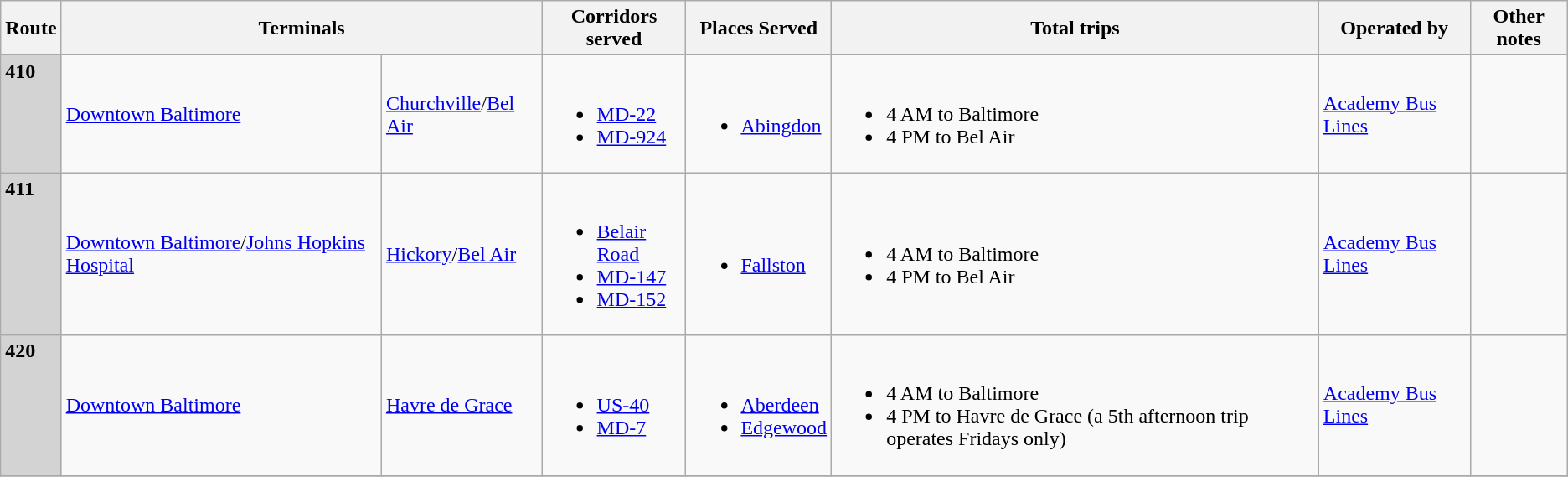<table class="wikitable">
<tr>
<th>Route</th>
<th colspan="2">Terminals</th>
<th>Corridors served</th>
<th>Places Served</th>
<th>Total trips</th>
<th>Operated by</th>
<th>Other notes</th>
</tr>
<tr>
<td style="background:lightgray; color:black; vertical-align:top"><div><strong>410</strong></div></td>
<td><a href='#'>Downtown Baltimore</a></td>
<td><a href='#'>Churchville</a>/<a href='#'>Bel Air</a></td>
<td><br><ul><li><a href='#'>MD-22</a></li><li><a href='#'>MD-924</a></li></ul></td>
<td><br><ul><li><a href='#'>Abingdon</a></li></ul></td>
<td><br><ul><li>4 AM to Baltimore</li><li>4 PM to Bel Air</li></ul></td>
<td><a href='#'>Academy Bus Lines</a></td>
<td></td>
</tr>
<tr>
<td style="background:lightgray; color:black; vertical-align:top"><div><strong>411</strong></div></td>
<td><a href='#'>Downtown Baltimore</a>/<a href='#'>Johns Hopkins Hospital</a></td>
<td><a href='#'>Hickory</a>/<a href='#'>Bel Air</a></td>
<td><br><ul><li><a href='#'>Belair Road</a></li><li><a href='#'>MD-147</a></li><li><a href='#'>MD-152</a></li></ul></td>
<td><br><ul><li><a href='#'>Fallston</a></li></ul></td>
<td><br><ul><li>4 AM to Baltimore</li><li>4 PM to Bel Air</li></ul></td>
<td><a href='#'>Academy Bus Lines</a></td>
<td></td>
</tr>
<tr>
<td style="background:lightgray; color:black; vertical-align:top"><div><strong>420</strong></div></td>
<td><a href='#'>Downtown Baltimore</a></td>
<td><a href='#'>Havre de Grace</a></td>
<td><br><ul><li><a href='#'>US-40</a></li><li><a href='#'>MD-7</a></li></ul></td>
<td><br><ul><li><a href='#'>Aberdeen</a></li><li><a href='#'>Edgewood</a></li></ul></td>
<td><br><ul><li>4 AM to Baltimore</li><li>4 PM to Havre de Grace (a 5th afternoon trip operates Fridays only)</li></ul></td>
<td><a href='#'>Academy Bus Lines</a></td>
<td></td>
</tr>
<tr>
</tr>
</table>
